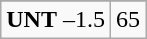<table class="wikitable">
<tr align="center">
</tr>
<tr align="center">
<td><strong>UNT</strong> –1.5</td>
<td>65</td>
</tr>
</table>
